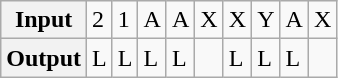<table class="wikitable">
<tr>
<th>Input</th>
<td>2</td>
<td>1</td>
<td>A</td>
<td>A</td>
<td>X</td>
<td>X</td>
<td>Y</td>
<td>A</td>
<td>X</td>
</tr>
<tr>
<th>Output</th>
<td>L</td>
<td>L</td>
<td>L</td>
<td>L</td>
<td></td>
<td>L</td>
<td>L</td>
<td>L</td>
<td></td>
</tr>
</table>
